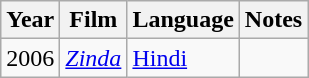<table class="wikitable">
<tr>
<th>Year</th>
<th>Film</th>
<th>Language</th>
<th>Notes</th>
</tr>
<tr>
<td>2006</td>
<td><em><a href='#'>Zinda</a></em></td>
<td><a href='#'>Hindi</a></td>
<td></td>
</tr>
</table>
